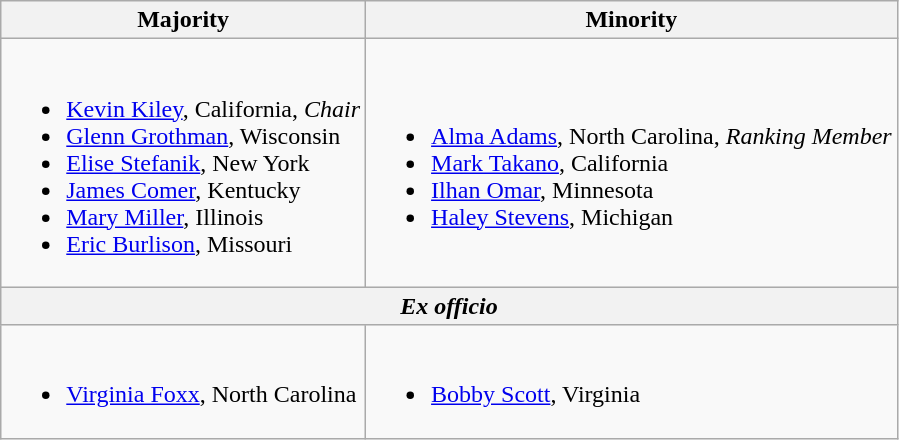<table class=wikitable>
<tr>
<th>Majority</th>
<th>Minority</th>
</tr>
<tr>
<td><br><ul><li><a href='#'>Kevin Kiley</a>, California, <em>Chair</em></li><li><a href='#'>Glenn Grothman</a>, Wisconsin</li><li><a href='#'>Elise Stefanik</a>, New York</li><li><a href='#'>James Comer</a>, Kentucky</li><li><a href='#'>Mary Miller</a>, Illinois</li><li><a href='#'>Eric Burlison</a>, Missouri</li></ul></td>
<td><br><ul><li><a href='#'>Alma Adams</a>, North Carolina, <em>Ranking Member</em></li><li><a href='#'>Mark Takano</a>, California</li><li><a href='#'>Ilhan Omar</a>, Minnesota</li><li><a href='#'>Haley Stevens</a>, Michigan</li></ul></td>
</tr>
<tr>
<th colspan=2><em>Ex officio</em></th>
</tr>
<tr>
<td><br><ul><li><a href='#'>Virginia Foxx</a>, North Carolina</li></ul></td>
<td><br><ul><li><a href='#'>Bobby Scott</a>, Virginia</li></ul></td>
</tr>
</table>
